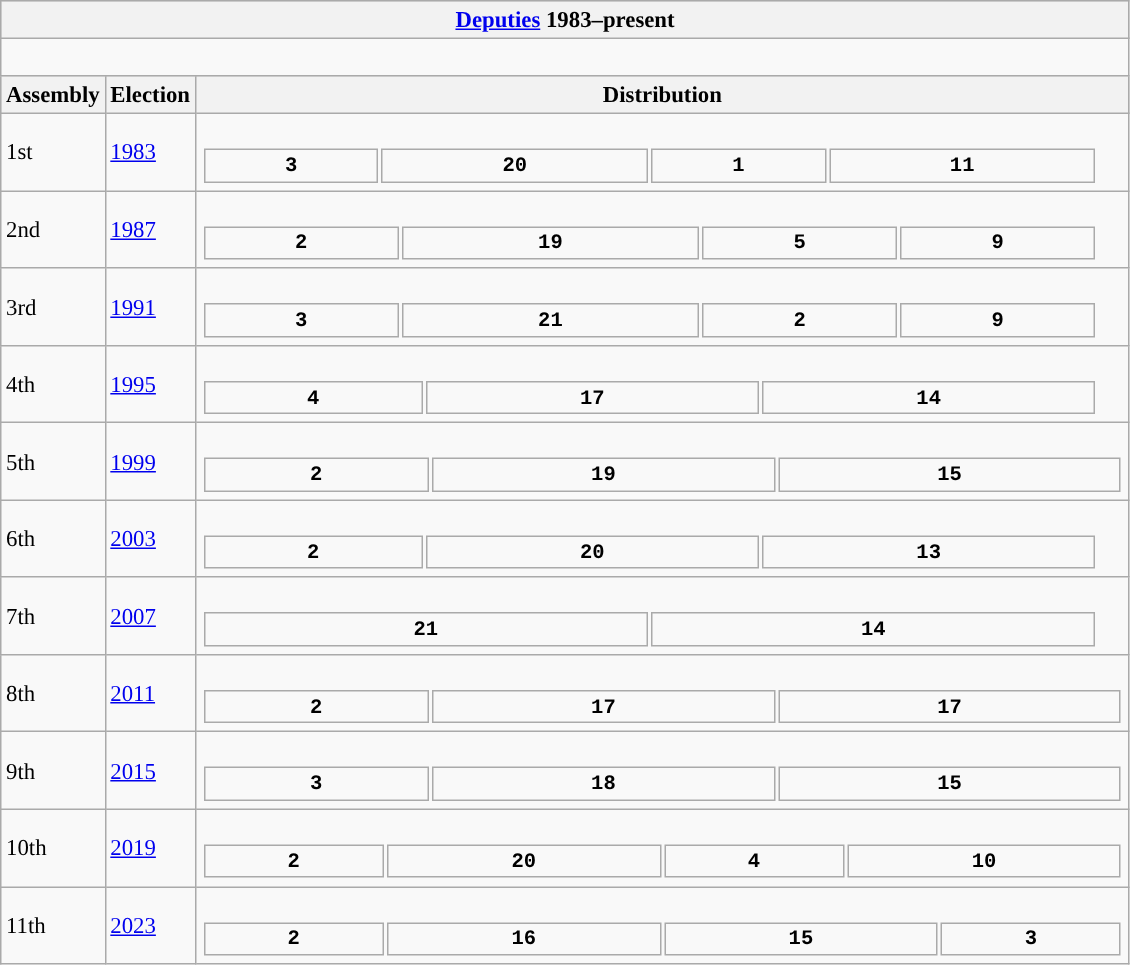<table class="wikitable" style="font-size:95%;">
<tr bgcolor="#CCCCCC">
<th colspan="3"><a href='#'>Deputies</a> 1983–present</th>
</tr>
<tr>
<td colspan="3"><br>













</td>
</tr>
<tr bgcolor="#CCCCCC">
<th>Assembly</th>
<th>Election</th>
<th>Distribution</th>
</tr>
<tr>
<td>1st</td>
<td><a href='#'>1983</a></td>
<td><br><table style="width:43.75em; font-size:90%; text-align:center; font-family:Courier New;">
<tr style="font-weight:bold">
<td style="background:">3</td>
<td style="background:">20</td>
<td style="background:">1</td>
<td style="background:">11</td>
</tr>
</table>
</td>
</tr>
<tr>
<td>2nd</td>
<td><a href='#'>1987</a></td>
<td><br><table style="width:43.75em; font-size:90%; text-align:center; font-family:Courier New;">
<tr style="font-weight:bold">
<td style="background:">2</td>
<td style="background:">19</td>
<td style="background:">5</td>
<td style="background:">9</td>
</tr>
</table>
</td>
</tr>
<tr>
<td>3rd</td>
<td><a href='#'>1991</a></td>
<td><br><table style="width:43.75em; font-size:90%; text-align:center; font-family:Courier New;">
<tr style="font-weight:bold">
<td style="background:">3</td>
<td style="background:">21</td>
<td style="background:">2</td>
<td style="background:">9</td>
</tr>
</table>
</td>
</tr>
<tr>
<td>4th</td>
<td><a href='#'>1995</a></td>
<td><br><table style="width:43.75em; font-size:90%; text-align:center; font-family:Courier New;">
<tr style="font-weight:bold">
<td style="background:">4</td>
<td style="background:">17</td>
<td style="background:">14</td>
</tr>
</table>
</td>
</tr>
<tr>
<td>5th</td>
<td><a href='#'>1999</a></td>
<td><br><table style="width:45em; font-size:90%; text-align:center; font-family:Courier New;">
<tr style="font-weight:bold">
<td style="background:">2</td>
<td style="background:">19</td>
<td style="background:">15</td>
</tr>
</table>
</td>
</tr>
<tr>
<td>6th</td>
<td><a href='#'>2003</a></td>
<td><br><table style="width:43.75em; font-size:90%; text-align:center; font-family:Courier New;">
<tr style="font-weight:bold">
<td style="background:">2</td>
<td style="background:">20</td>
<td style="background:">13</td>
</tr>
</table>
</td>
</tr>
<tr>
<td>7th</td>
<td><a href='#'>2007</a></td>
<td><br><table style="width:43.75em; font-size:90%; text-align:center; font-family:Courier New;">
<tr style="font-weight:bold">
<td style="background:">21</td>
<td style="background:">14</td>
</tr>
</table>
</td>
</tr>
<tr>
<td>8th</td>
<td><a href='#'>2011</a></td>
<td><br><table style="width:45em; font-size:90%; text-align:center; font-family:Courier New;">
<tr style="font-weight:bold">
<td style="background:">2</td>
<td style="background:">17</td>
<td style="background:">17</td>
</tr>
</table>
</td>
</tr>
<tr>
<td>9th</td>
<td><a href='#'>2015</a></td>
<td><br><table style="width:45em; font-size:90%; text-align:center; font-family:Courier New;">
<tr style="font-weight:bold">
<td style="background:">3</td>
<td style="background:">18</td>
<td style="background:">15</td>
</tr>
</table>
</td>
</tr>
<tr>
<td>10th</td>
<td><a href='#'>2019</a></td>
<td><br><table style="width:45em; font-size:90%; text-align:center; font-family:Courier New;">
<tr style="font-weight:bold">
<td style="background:">2</td>
<td style="background:">20</td>
<td style="background:">4</td>
<td style="background:">10</td>
</tr>
</table>
</td>
</tr>
<tr>
<td>11th</td>
<td><a href='#'>2023</a></td>
<td><br><table style="width:45em; font-size:90%; text-align:center; font-family:Courier New;">
<tr style="font-weight:bold">
<td style="background:">2</td>
<td style="background:">16</td>
<td style="background:">15</td>
<td style="background:">3</td>
</tr>
</table>
</td>
</tr>
</table>
